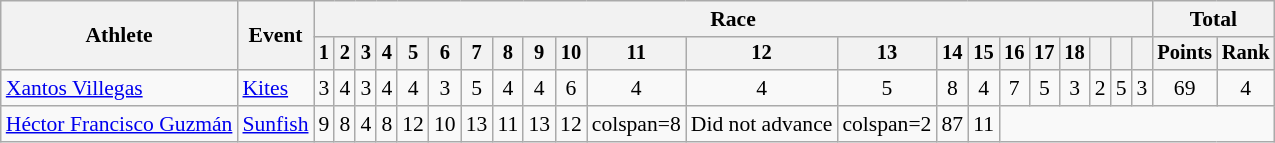<table class=wikitable style=font-size:90%;text-align:center>
<tr>
<th rowspan=2>Athlete</th>
<th rowspan=2>Event</th>
<th colspan=21>Race</th>
<th colspan=2>Total</th>
</tr>
<tr style=font-size:95%>
<th>1</th>
<th>2</th>
<th>3</th>
<th>4</th>
<th>5</th>
<th>6</th>
<th>7</th>
<th>8</th>
<th>9</th>
<th>10</th>
<th>11</th>
<th>12</th>
<th>13</th>
<th>14</th>
<th>15</th>
<th>16</th>
<th>17</th>
<th>18</th>
<th></th>
<th></th>
<th></th>
<th>Points</th>
<th>Rank</th>
</tr>
<tr>
<td align=left><a href='#'>Xantos Villegas</a></td>
<td align=left><a href='#'>Kites</a></td>
<td>3</td>
<td>4</td>
<td>3</td>
<td>4</td>
<td>4</td>
<td>3</td>
<td>5</td>
<td>4</td>
<td>4</td>
<td>6</td>
<td>4</td>
<td>4</td>
<td>5</td>
<td>8</td>
<td>4</td>
<td>7</td>
<td>5</td>
<td>3</td>
<td>2</td>
<td>5</td>
<td>3</td>
<td>69</td>
<td>4</td>
</tr>
<tr>
<td align=left><a href='#'>Héctor Francisco Guzmán</a></td>
<td align=left><a href='#'>Sunfish</a></td>
<td>9</td>
<td>8</td>
<td>4</td>
<td>8</td>
<td>12</td>
<td>10</td>
<td>13</td>
<td>11</td>
<td>13</td>
<td>12</td>
<td>colspan=8 </td>
<td>Did not advance</td>
<td>colspan=2 </td>
<td>87</td>
<td>11</td>
</tr>
</table>
